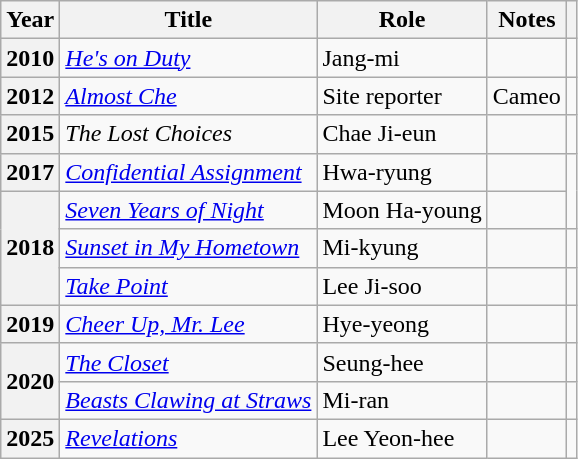<table class="wikitable sortable plainrowheaders">
<tr>
<th scope="col">Year</th>
<th scope="col">Title</th>
<th scope="col">Role</th>
<th scope="col">Notes</th>
<th scope="col" class="unsortable"></th>
</tr>
<tr>
<th scope="row">2010</th>
<td><em><a href='#'>He's on Duty</a></em></td>
<td>Jang-mi</td>
<td></td>
<td></td>
</tr>
<tr>
<th scope="row">2012</th>
<td><em><a href='#'>Almost Che</a></em></td>
<td>Site reporter</td>
<td>Cameo</td>
<td></td>
</tr>
<tr>
<th scope="row">2015</th>
<td><em>The Lost Choices</em></td>
<td>Chae Ji-eun</td>
<td></td>
<td style="text-align:center"></td>
</tr>
<tr>
<th scope="row">2017</th>
<td><em><a href='#'>Confidential Assignment</a></em></td>
<td>Hwa-ryung</td>
<td></td>
<td rowspan=2 style="text-align:center"></td>
</tr>
<tr>
<th scope="row"rowspan="3">2018</th>
<td><em><a href='#'>Seven Years of Night</a></em></td>
<td>Moon Ha-young</td>
<td></td>
</tr>
<tr>
<td><em><a href='#'>Sunset in My Hometown</a></em></td>
<td>Mi-kyung</td>
<td></td>
<td style="text-align:center"></td>
</tr>
<tr>
<td><em><a href='#'>Take Point</a></em></td>
<td>Lee Ji-soo</td>
<td></td>
<td></td>
</tr>
<tr>
<th scope="row">2019</th>
<td><em><a href='#'>Cheer Up, Mr. Lee</a></em></td>
<td>Hye-yeong</td>
<td></td>
</tr>
<tr>
<th scope="row" rowspan="2">2020</th>
<td><em><a href='#'>The Closet</a></em></td>
<td>Seung-hee</td>
<td></td>
<td></td>
</tr>
<tr>
<td><em><a href='#'>Beasts Clawing at Straws</a></em></td>
<td>Mi-ran</td>
<td></td>
<td></td>
</tr>
<tr>
<th scope="row">2025</th>
<td><em><a href='#'>Revelations</a></em></td>
<td>Lee Yeon-hee</td>
<td></td>
<td style="text-align:center"></td>
</tr>
</table>
